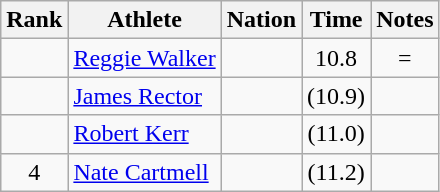<table class="wikitable sortable" style="text-align:center">
<tr>
<th>Rank</th>
<th>Athlete</th>
<th>Nation</th>
<th>Time</th>
<th>Notes</th>
</tr>
<tr>
<td></td>
<td align=left><a href='#'>Reggie Walker</a></td>
<td align=left></td>
<td>10.8</td>
<td>=</td>
</tr>
<tr>
<td></td>
<td align=left><a href='#'>James Rector</a></td>
<td align=left></td>
<td>(10.9)</td>
<td></td>
</tr>
<tr>
<td></td>
<td align=left><a href='#'>Robert Kerr</a></td>
<td align=left></td>
<td>(11.0)</td>
<td></td>
</tr>
<tr>
<td>4</td>
<td align=left><a href='#'>Nate Cartmell</a></td>
<td align=left></td>
<td>(11.2)</td>
<td></td>
</tr>
</table>
